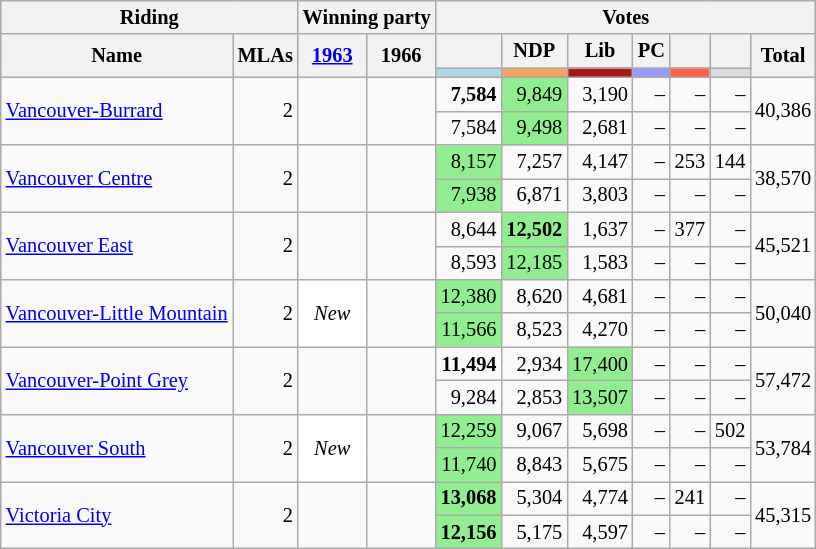<table class="wikitable" style="text-align:right; font-size:85%">
<tr>
<th colspan="2">Riding</th>
<th scope="col" colspan="2">Winning party</th>
<th scope="col" colspan="7">Votes</th>
</tr>
<tr>
<th rowspan="2">Name</th>
<th rowspan="2">MLAs</th>
<th rowspan="2"><strong><a href='#'>1963</a></strong></th>
<th rowspan="2">1966</th>
<th scope="col"></th>
<th scope="col">NDP</th>
<th scope="col">Lib</th>
<th scope="col">PC</th>
<th scope="col"></th>
<th scope="col"></th>
<th rowspan="2" scope="col">Total</th>
</tr>
<tr>
<th scope="col" style="background-color:#ADD8E6;"></th>
<th scope="col" style="background-color:#F4A460;"></th>
<th scope="col" style="background-color:#A51B12;"></th>
<th scope="col" style="background-color:#9999FF;"></th>
<th scope="col" style="background-color:#FF6347;"></th>
<th scope="col" style="background-color:#DCDCDC;"></th>
</tr>
<tr>
<td rowspan="2" style="text-align:left"><a href='#'>Vancouver-Burrard</a></td>
<td rowspan="2">2</td>
<td rowspan="2"></td>
<td rowspan="2"></td>
<td><strong>7,584</strong></td>
<td style="background-color:lightgreen;">9,849</td>
<td>3,190</td>
<td>–</td>
<td>–</td>
<td>–</td>
<td rowspan="2">40,386</td>
</tr>
<tr>
<td>7,584</td>
<td style="background-color:lightgreen;">9,498</td>
<td>2,681</td>
<td>–</td>
<td>–</td>
<td>–</td>
</tr>
<tr>
<td rowspan="2" style="text-align:left"><a href='#'>Vancouver Centre</a></td>
<td rowspan="2">2</td>
<td rowspan="2"></td>
<td rowspan="2"></td>
<td style="background-color:lightgreen;">8,157</td>
<td>7,257</td>
<td>4,147</td>
<td>–</td>
<td>253</td>
<td>144</td>
<td rowspan="2">38,570</td>
</tr>
<tr>
<td style="background-color:lightgreen;">7,938</td>
<td>6,871</td>
<td>3,803</td>
<td>–</td>
<td>–</td>
<td>–</td>
</tr>
<tr – ||>
<td rowspan="2" style="text-align:left"><a href='#'>Vancouver East</a></td>
<td rowspan="2">2</td>
<td rowspan="2"></td>
<td rowspan="2"></td>
<td>8,644</td>
<td style="background-color:lightgreen;"><strong>12,502</strong></td>
<td>1,637</td>
<td>–</td>
<td>377</td>
<td>–</td>
<td rowspan="2">45,521</td>
</tr>
<tr>
<td>8,593</td>
<td style="background-color:lightgreen;">12,185</td>
<td>1,583</td>
<td>–</td>
<td>–</td>
<td>–</td>
</tr>
<tr>
<td rowspan="2" style="text-align:left"><a href='#'>Vancouver-Little Mountain</a></td>
<td rowspan="2">2</td>
<td rowspan="2" style="background-color:#FFFFFF; text-align:center;"><em>New</em></td>
<td rowspan="2"></td>
<td style="background-color:lightgreen;">12,380</td>
<td>8,620</td>
<td>4,681</td>
<td>–</td>
<td>–</td>
<td>–</td>
<td rowspan="2">50,040</td>
</tr>
<tr>
<td style="background-color:lightgreen;">11,566</td>
<td>8,523</td>
<td>4,270</td>
<td>–</td>
<td>–</td>
<td>–</td>
</tr>
<tr>
<td rowspan="2" style="text-align:left"><a href='#'>Vancouver-Point Grey</a></td>
<td rowspan="2">2</td>
<td rowspan="2"></td>
<td rowspan="2"></td>
<td><strong>11,494</strong></td>
<td>2,934</td>
<td style="background-color:lightgreen;">17,400</td>
<td>–</td>
<td>–</td>
<td>–</td>
<td rowspan="2">57,472</td>
</tr>
<tr>
<td>9,284</td>
<td>2,853</td>
<td style="background-color:lightgreen;">13,507</td>
<td>–</td>
<td>–</td>
<td>–</td>
</tr>
<tr>
<td rowspan="2" style="text-align:left"><a href='#'>Vancouver South</a></td>
<td rowspan="2">2</td>
<td rowspan="2" style="background-color:#FFFFFF; text-align:center;"><em>New</em></td>
<td rowspan="2"></td>
<td style="background-color:lightgreen;">12,259</td>
<td>9,067</td>
<td>5,698</td>
<td>–</td>
<td>–</td>
<td>502</td>
<td rowspan="2">53,784</td>
</tr>
<tr>
<td style="background-color:lightgreen;">11,740</td>
<td>8,843</td>
<td>5,675</td>
<td>–</td>
<td>–</td>
<td>–</td>
</tr>
<tr>
<td rowspan="2" style="text-align:left"><a href='#'>Victoria City</a></td>
<td rowspan="2">2</td>
<td rowspan="2"></td>
<td rowspan="2"></td>
<td style="background-color:lightgreen;"><strong>13,068</strong></td>
<td>5,304</td>
<td>4,774</td>
<td>–</td>
<td>241</td>
<td>–</td>
<td rowspan="2">45,315</td>
</tr>
<tr>
<td style="background-color:lightgreen;"><strong>12,156</strong></td>
<td>5,175</td>
<td>4,597</td>
<td>–</td>
<td>–</td>
<td>–</td>
</tr>
</table>
